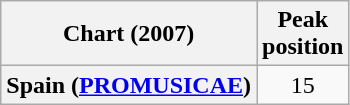<table class="wikitable plainrowheaders" style="text-align:center">
<tr>
<th scope="col">Chart (2007)</th>
<th scope="col">Peak<br>position</th>
</tr>
<tr>
<th scope="row">Spain (<a href='#'>PROMUSICAE</a>)</th>
<td>15</td>
</tr>
</table>
